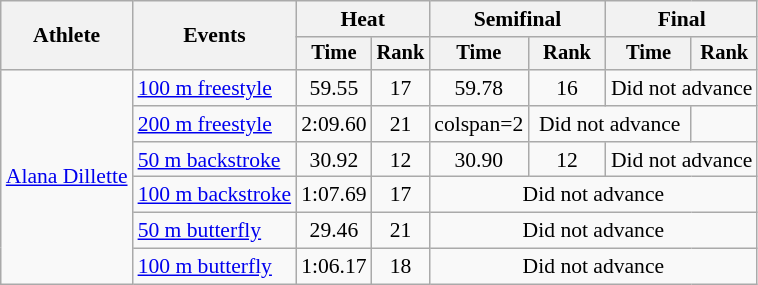<table class=wikitable style="font-size:90%">
<tr>
<th rowspan="2">Athlete</th>
<th rowspan="2">Events</th>
<th colspan="2">Heat</th>
<th colspan="2">Semifinal</th>
<th colspan="2">Final</th>
</tr>
<tr style="font-size:95%">
<th>Time</th>
<th>Rank</th>
<th>Time</th>
<th>Rank</th>
<th>Time</th>
<th>Rank</th>
</tr>
<tr>
<td rowspan="6"><a href='#'>Alana Dillette</a></td>
<td><a href='#'>100 m freestyle</a></td>
<td align="center">59.55</td>
<td align="center">17</td>
<td align="center">59.78</td>
<td align="center">16</td>
<td colspan=2 align="center">Did not advance</td>
</tr>
<tr>
<td><a href='#'>200 m freestyle</a></td>
<td align="center">2:09.60</td>
<td align="center">21</td>
<td>colspan=2 </td>
<td colspan=2 align="center">Did not advance</td>
</tr>
<tr>
<td><a href='#'>50 m backstroke</a></td>
<td align="center">30.92</td>
<td align="center">12</td>
<td align="center">30.90</td>
<td align="center">12</td>
<td colspan=4 align="center">Did not advance</td>
</tr>
<tr>
<td><a href='#'>100 m backstroke</a></td>
<td align="center">1:07.69</td>
<td align="center">17</td>
<td colspan=4 align="center">Did not advance</td>
</tr>
<tr>
<td><a href='#'>50 m butterfly</a></td>
<td align="center">29.46</td>
<td align="center">21</td>
<td colspan=4 align="center">Did not advance</td>
</tr>
<tr>
<td><a href='#'>100 m butterfly</a></td>
<td align="center">1:06.17</td>
<td align="center">18</td>
<td colspan=4 align="center">Did not advance</td>
</tr>
</table>
